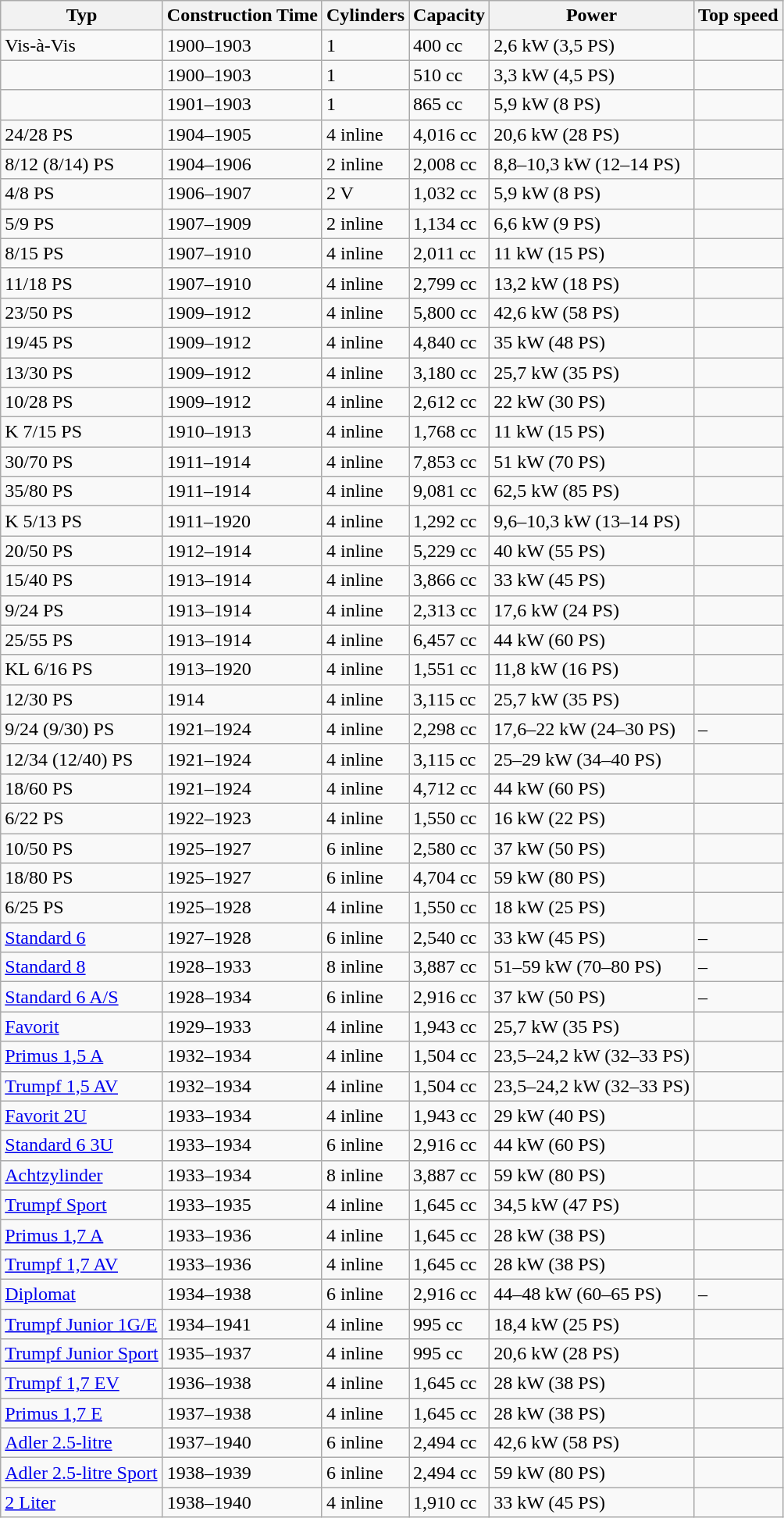<table class="wikitable sortable">
<tr>
<th>Typ</th>
<th>Construction Time</th>
<th>Cylinders</th>
<th>Capacity</th>
<th>Power</th>
<th>Top speed</th>
</tr>
<tr>
<td>Vis-à-Vis</td>
<td>1900–1903</td>
<td>1</td>
<td>400 cc</td>
<td>2,6 kW (3,5 PS)</td>
<td></td>
</tr>
<tr>
<td></td>
<td>1900–1903</td>
<td>1</td>
<td>510 cc</td>
<td>3,3 kW (4,5 PS)</td>
<td></td>
</tr>
<tr>
<td></td>
<td>1901–1903</td>
<td>1</td>
<td>865 cc</td>
<td>5,9 kW (8 PS)</td>
<td></td>
</tr>
<tr>
<td>24/28 PS</td>
<td>1904–1905</td>
<td>4 inline</td>
<td>4,016 cc</td>
<td>20,6 kW (28 PS)</td>
<td></td>
</tr>
<tr>
<td>8/12 (8/14) PS</td>
<td>1904–1906</td>
<td>2 inline</td>
<td>2,008 cc</td>
<td>8,8–10,3 kW (12–14 PS)</td>
<td></td>
</tr>
<tr>
<td>4/8 PS</td>
<td>1906–1907</td>
<td>2 V</td>
<td>1,032 cc</td>
<td>5,9 kW (8 PS)</td>
<td></td>
</tr>
<tr>
<td>5/9 PS</td>
<td>1907–1909</td>
<td>2 inline</td>
<td>1,134 cc</td>
<td>6,6 kW (9 PS)</td>
<td></td>
</tr>
<tr>
<td>8/15 PS</td>
<td>1907–1910</td>
<td>4 inline</td>
<td>2,011 cc</td>
<td>11 kW (15 PS)</td>
<td></td>
</tr>
<tr>
<td>11/18 PS</td>
<td>1907–1910</td>
<td>4 inline</td>
<td>2,799 cc</td>
<td>13,2 kW (18 PS)</td>
<td></td>
</tr>
<tr>
<td>23/50 PS</td>
<td>1909–1912</td>
<td>4 inline</td>
<td>5,800 cc</td>
<td>42,6 kW (58 PS)</td>
<td></td>
</tr>
<tr>
<td>19/45 PS</td>
<td>1909–1912</td>
<td>4 inline</td>
<td>4,840 cc</td>
<td>35 kW (48 PS)</td>
<td></td>
</tr>
<tr>
<td>13/30 PS</td>
<td>1909–1912</td>
<td>4 inline</td>
<td>3,180 cc</td>
<td>25,7 kW (35 PS)</td>
<td></td>
</tr>
<tr>
<td>10/28 PS</td>
<td>1909–1912</td>
<td>4 inline</td>
<td>2,612 cc</td>
<td>22 kW (30 PS)</td>
<td></td>
</tr>
<tr>
<td>K 7/15 PS</td>
<td>1910–1913</td>
<td>4 inline</td>
<td>1,768 cc</td>
<td>11 kW (15 PS)</td>
<td></td>
</tr>
<tr>
<td>30/70 PS</td>
<td>1911–1914</td>
<td>4 inline</td>
<td>7,853 cc</td>
<td>51 kW (70 PS)</td>
<td></td>
</tr>
<tr>
<td>35/80 PS</td>
<td>1911–1914</td>
<td>4 inline</td>
<td>9,081 cc</td>
<td>62,5 kW (85 PS)</td>
<td></td>
</tr>
<tr>
<td>K 5/13 PS</td>
<td>1911–1920</td>
<td>4 inline</td>
<td>1,292 cc</td>
<td>9,6–10,3 kW (13–14 PS)</td>
<td></td>
</tr>
<tr>
<td>20/50 PS</td>
<td>1912–1914</td>
<td>4 inline</td>
<td>5,229 cc</td>
<td>40 kW (55 PS)</td>
<td></td>
</tr>
<tr>
<td>15/40 PS</td>
<td>1913–1914</td>
<td>4 inline</td>
<td>3,866 cc</td>
<td>33 kW (45 PS)</td>
<td></td>
</tr>
<tr>
<td>9/24 PS</td>
<td>1913–1914</td>
<td>4 inline</td>
<td>2,313 cc</td>
<td>17,6 kW (24 PS)</td>
<td></td>
</tr>
<tr>
<td>25/55 PS</td>
<td>1913–1914</td>
<td>4 inline</td>
<td>6,457 cc</td>
<td>44 kW (60 PS)</td>
<td></td>
</tr>
<tr>
<td>KL 6/16 PS</td>
<td>1913–1920</td>
<td>4 inline</td>
<td>1,551 cc</td>
<td>11,8 kW (16 PS)</td>
<td></td>
</tr>
<tr>
<td>12/30 PS</td>
<td>1914</td>
<td>4 inline</td>
<td>3,115 cc</td>
<td>25,7 kW (35 PS)</td>
<td></td>
</tr>
<tr>
<td>9/24 (9/30) PS</td>
<td>1921–1924</td>
<td>4 inline</td>
<td>2,298 cc</td>
<td>17,6–22 kW (24–30 PS)</td>
<td>–</td>
</tr>
<tr>
<td>12/34 (12/40) PS</td>
<td>1921–1924</td>
<td>4 inline</td>
<td>3,115 cc</td>
<td>25–29 kW (34–40 PS)</td>
<td></td>
</tr>
<tr>
<td>18/60 PS</td>
<td>1921–1924</td>
<td>4 inline</td>
<td>4,712 cc</td>
<td>44 kW (60 PS)</td>
<td></td>
</tr>
<tr>
<td>6/22 PS</td>
<td>1922–1923</td>
<td>4 inline</td>
<td>1,550 cc</td>
<td>16 kW (22 PS)</td>
<td></td>
</tr>
<tr>
<td>10/50 PS</td>
<td>1925–1927</td>
<td>6 inline</td>
<td>2,580 cc</td>
<td>37 kW (50 PS)</td>
<td></td>
</tr>
<tr>
<td>18/80 PS</td>
<td>1925–1927</td>
<td>6 inline</td>
<td>4,704 cc</td>
<td>59 kW (80 PS)</td>
<td></td>
</tr>
<tr>
<td>6/25 PS</td>
<td>1925–1928</td>
<td>4 inline</td>
<td>1,550 cc</td>
<td>18 kW (25 PS)</td>
<td></td>
</tr>
<tr>
<td><a href='#'>Standard 6</a></td>
<td>1927–1928</td>
<td>6 inline</td>
<td>2,540 cc</td>
<td>33 kW (45 PS)</td>
<td>–</td>
</tr>
<tr>
<td><a href='#'>Standard 8</a></td>
<td>1928–1933</td>
<td>8 inline</td>
<td>3,887 cc</td>
<td>51–59 kW (70–80 PS)</td>
<td>–</td>
</tr>
<tr>
<td><a href='#'>Standard 6 A/S</a></td>
<td>1928–1934</td>
<td>6 inline</td>
<td>2,916 cc</td>
<td>37 kW (50 PS)</td>
<td>–</td>
</tr>
<tr>
<td><a href='#'>Favorit</a></td>
<td>1929–1933</td>
<td>4 inline</td>
<td>1,943 cc</td>
<td>25,7 kW (35 PS)</td>
<td></td>
</tr>
<tr>
<td><a href='#'>Primus 1,5 A</a></td>
<td>1932–1934</td>
<td>4 inline</td>
<td>1,504 cc</td>
<td>23,5–24,2 kW (32–33 PS)</td>
<td></td>
</tr>
<tr>
<td><a href='#'>Trumpf 1,5 AV</a></td>
<td>1932–1934</td>
<td>4 inline</td>
<td>1,504 cc</td>
<td>23,5–24,2 kW (32–33 PS)</td>
<td></td>
</tr>
<tr>
<td><a href='#'>Favorit 2U</a></td>
<td>1933–1934</td>
<td>4 inline</td>
<td>1,943 cc</td>
<td>29 kW (40 PS)</td>
<td></td>
</tr>
<tr>
<td><a href='#'>Standard 6 3U</a></td>
<td>1933–1934</td>
<td>6 inline</td>
<td>2,916 cc</td>
<td>44 kW (60 PS)</td>
<td></td>
</tr>
<tr>
<td><a href='#'>Achtzylinder</a></td>
<td>1933–1934</td>
<td>8 inline</td>
<td>3,887 cc</td>
<td>59 kW (80 PS)</td>
<td></td>
</tr>
<tr>
<td><a href='#'>Trumpf Sport</a></td>
<td>1933–1935</td>
<td>4 inline</td>
<td>1,645 cc</td>
<td>34,5 kW (47 PS)</td>
<td></td>
</tr>
<tr>
<td><a href='#'>Primus 1,7 A</a></td>
<td>1933–1936</td>
<td>4 inline</td>
<td>1,645 cc</td>
<td>28 kW (38 PS)</td>
<td></td>
</tr>
<tr>
<td><a href='#'>Trumpf 1,7 AV</a></td>
<td>1933–1936</td>
<td>4 inline</td>
<td>1,645 cc</td>
<td>28 kW (38 PS)</td>
<td></td>
</tr>
<tr>
<td><a href='#'>Diplomat</a></td>
<td>1934–1938</td>
<td>6 inline</td>
<td>2,916 cc</td>
<td>44–48 kW (60–65 PS)</td>
<td>–</td>
</tr>
<tr>
<td><a href='#'>Trumpf Junior 1G/E</a></td>
<td>1934–1941</td>
<td>4 inline</td>
<td>995 cc</td>
<td>18,4 kW (25 PS)</td>
<td></td>
</tr>
<tr>
<td><a href='#'>Trumpf Junior Sport</a></td>
<td>1935–1937</td>
<td>4 inline</td>
<td>995 cc</td>
<td>20,6 kW (28 PS)</td>
<td></td>
</tr>
<tr>
<td><a href='#'>Trumpf 1,7 EV</a></td>
<td>1936–1938</td>
<td>4 inline</td>
<td>1,645 cc</td>
<td>28 kW (38 PS)</td>
<td></td>
</tr>
<tr>
<td><a href='#'>Primus 1,7 E</a></td>
<td>1937–1938</td>
<td>4 inline</td>
<td>1,645 cc</td>
<td>28 kW (38 PS)</td>
<td></td>
</tr>
<tr>
<td><a href='#'>Adler 2.5-litre</a></td>
<td>1937–1940</td>
<td>6 inline</td>
<td>2,494 cc</td>
<td>42,6 kW (58 PS)</td>
<td></td>
</tr>
<tr>
<td><a href='#'>Adler 2.5-litre Sport</a></td>
<td>1938–1939</td>
<td>6 inline</td>
<td>2,494 cc</td>
<td>59 kW (80 PS)</td>
<td></td>
</tr>
<tr>
<td><a href='#'>2 Liter</a></td>
<td>1938–1940</td>
<td>4 inline</td>
<td>1,910 cc</td>
<td>33 kW (45 PS)</td>
<td></td>
</tr>
</table>
